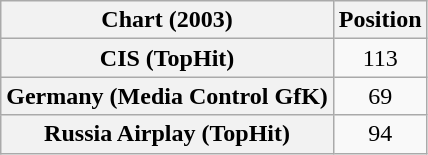<table class="wikitable sortable plainrowheaders" style="text-align:center">
<tr>
<th align="left">Chart (2003)</th>
<th style="text-align:center;">Position</th>
</tr>
<tr>
<th scope="row">CIS (TopHit)</th>
<td>113</td>
</tr>
<tr>
<th scope="row">Germany (Media Control GfK)</th>
<td style="text-align:center;">69</td>
</tr>
<tr>
<th scope="row">Russia Airplay (TopHit)</th>
<td>94</td>
</tr>
</table>
